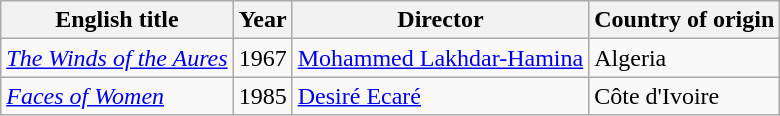<table class="wikitable sortable">
<tr>
<th>English title</th>
<th>Year</th>
<th>Director</th>
<th>Country of origin</th>
</tr>
<tr>
<td><em><a href='#'>The Winds of the Aures</a></em></td>
<td>1967</td>
<td><a href='#'>Mohammed Lakhdar-Hamina</a></td>
<td>Algeria</td>
</tr>
<tr>
<td><em><a href='#'>Faces of Women</a></em></td>
<td>1985</td>
<td><a href='#'>Desiré Ecaré</a> </td>
<td>Côte d'Ivoire</td>
</tr>
</table>
